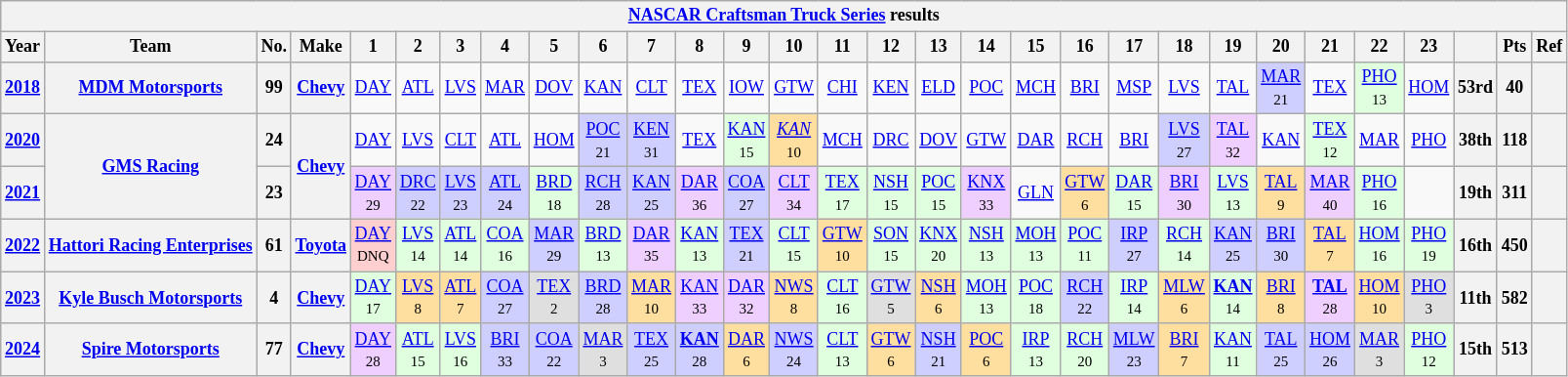<table class="wikitable" style="text-align:center; font-size:75%">
<tr>
<th colspan=30><a href='#'>NASCAR Craftsman Truck Series</a> results</th>
</tr>
<tr>
<th>Year</th>
<th>Team</th>
<th>No.</th>
<th>Make</th>
<th>1</th>
<th>2</th>
<th>3</th>
<th>4</th>
<th>5</th>
<th>6</th>
<th>7</th>
<th>8</th>
<th>9</th>
<th>10</th>
<th>11</th>
<th>12</th>
<th>13</th>
<th>14</th>
<th>15</th>
<th>16</th>
<th>17</th>
<th>18</th>
<th>19</th>
<th>20</th>
<th>21</th>
<th>22</th>
<th>23</th>
<th></th>
<th>Pts</th>
<th>Ref</th>
</tr>
<tr>
<th><a href='#'>2018</a></th>
<th><a href='#'>MDM Motorsports</a></th>
<th>99</th>
<th><a href='#'>Chevy</a></th>
<td><a href='#'>DAY</a></td>
<td><a href='#'>ATL</a></td>
<td><a href='#'>LVS</a></td>
<td><a href='#'>MAR</a></td>
<td><a href='#'>DOV</a></td>
<td><a href='#'>KAN</a></td>
<td><a href='#'>CLT</a></td>
<td><a href='#'>TEX</a></td>
<td><a href='#'>IOW</a></td>
<td><a href='#'>GTW</a></td>
<td><a href='#'>CHI</a></td>
<td><a href='#'>KEN</a></td>
<td><a href='#'>ELD</a></td>
<td><a href='#'>POC</a></td>
<td><a href='#'>MCH</a></td>
<td><a href='#'>BRI</a></td>
<td><a href='#'>MSP</a></td>
<td><a href='#'>LVS</a></td>
<td><a href='#'>TAL</a></td>
<td style="background:#CFCFFF;"><a href='#'>MAR</a><br><small>21</small></td>
<td><a href='#'>TEX</a></td>
<td style="background:#DFFFDF;"><a href='#'>PHO</a><br><small>13</small></td>
<td><a href='#'>HOM</a></td>
<th>53rd</th>
<th>40</th>
<th></th>
</tr>
<tr>
<th><a href='#'>2020</a></th>
<th rowspan=2><a href='#'>GMS Racing</a></th>
<th>24</th>
<th rowspan=2><a href='#'>Chevy</a></th>
<td><a href='#'>DAY</a></td>
<td><a href='#'>LVS</a></td>
<td><a href='#'>CLT</a></td>
<td><a href='#'>ATL</a></td>
<td><a href='#'>HOM</a></td>
<td style="background:#CFCFFF;"><a href='#'>POC</a><br><small>21</small></td>
<td style="background:#CFCFFF;"><a href='#'>KEN</a><br><small>31</small></td>
<td><a href='#'>TEX</a></td>
<td style="background:#DFFFDF;"><a href='#'>KAN</a><br><small>15</small></td>
<td style="background:#FFDF9F;"><em><a href='#'>KAN</a></em><br><small>10</small></td>
<td><a href='#'>MCH</a></td>
<td><a href='#'>DRC</a></td>
<td><a href='#'>DOV</a></td>
<td><a href='#'>GTW</a></td>
<td><a href='#'>DAR</a></td>
<td><a href='#'>RCH</a></td>
<td><a href='#'>BRI</a></td>
<td style="background:#CFCFFF;"><a href='#'>LVS</a><br><small>27</small></td>
<td style="background:#EFCFFF;"><a href='#'>TAL</a><br><small>32</small></td>
<td><a href='#'>KAN</a></td>
<td style="background:#DFFFDF;"><a href='#'>TEX</a><br><small>12</small></td>
<td><a href='#'>MAR</a></td>
<td><a href='#'>PHO</a></td>
<th>38th</th>
<th>118</th>
<th></th>
</tr>
<tr>
<th><a href='#'>2021</a></th>
<th>23</th>
<td style="background:#EFCFFF;"><a href='#'>DAY</a><br><small>29</small></td>
<td style="background:#CFCFFF;"><a href='#'>DRC</a><br><small>22</small></td>
<td style="background:#CFCFFF;"><a href='#'>LVS</a><br><small>23</small></td>
<td style="background:#CFCFFF;"><a href='#'>ATL</a><br><small>24</small></td>
<td style="background:#DFFFDF;"><a href='#'>BRD</a><br><small>18</small></td>
<td style="background:#CFCFFF;"><a href='#'>RCH</a><br><small>28</small></td>
<td style="background:#CFCFFF;"><a href='#'>KAN</a><br><small>25</small></td>
<td style="background:#EFCFFF;"><a href='#'>DAR</a><br><small>36</small></td>
<td style="background:#CFCFFF;"><a href='#'>COA</a><br><small>27</small></td>
<td style="background:#EFCFFF;"><a href='#'>CLT</a><br><small>34</small></td>
<td style="background:#DFFFDF;"><a href='#'>TEX</a><br><small>17</small></td>
<td style="background:#DFFFDF;"><a href='#'>NSH</a><br><small>15</small></td>
<td style="background:#DFFFDF;"><a href='#'>POC</a><br><small>15</small></td>
<td style="background:#EFCFFF;"><a href='#'>KNX</a><br><small>33</small></td>
<td><a href='#'>GLN</a></td>
<td style="background:#FFDF9F;"><a href='#'>GTW</a><br><small>6</small></td>
<td style="background:#DFFFDF;"><a href='#'>DAR</a><br><small>15</small></td>
<td style="background:#EFCFFF;"><a href='#'>BRI</a><br><small>30</small></td>
<td style="background:#DFFFDF;"><a href='#'>LVS</a><br><small>13</small></td>
<td style="background:#FFDF9F;"><a href='#'>TAL</a><br><small>9</small></td>
<td style="background:#EFCFFF;"><a href='#'>MAR</a><br><small>40</small></td>
<td style="background:#DFFFDF;"><a href='#'>PHO</a><br><small>16</small></td>
<td></td>
<th>19th</th>
<th>311</th>
<th></th>
</tr>
<tr>
<th><a href='#'>2022</a></th>
<th><a href='#'>Hattori Racing Enterprises</a></th>
<th>61</th>
<th><a href='#'>Toyota</a></th>
<td style="background:#FFCFCF;"><a href='#'>DAY</a><br><small>DNQ</small></td>
<td style="background:#DFFFDF;"><a href='#'>LVS</a><br><small>14</small></td>
<td style="background:#DFFFDF;"><a href='#'>ATL</a><br><small>14</small></td>
<td style="background:#DFFFDF;"><a href='#'>COA</a><br><small>16</small></td>
<td style="background:#CFCFFF;"><a href='#'>MAR</a><br><small>29</small></td>
<td style="background:#DFFFDF;"><a href='#'>BRD</a><br><small>13</small></td>
<td style="background:#EFCFFF;"><a href='#'>DAR</a><br><small>35</small></td>
<td style="background:#DFFFDF;"><a href='#'>KAN</a><br><small>13</small></td>
<td style="background:#CFCFFF;"><a href='#'>TEX</a><br><small>21</small></td>
<td style="background:#DFFFDF;"><a href='#'>CLT</a><br><small>15</small></td>
<td style="background:#FFDF9F;"><a href='#'>GTW</a><br><small>10</small></td>
<td style="background:#DFFFDF;"><a href='#'>SON</a><br><small>15</small></td>
<td style="background:#DFFFDF;"><a href='#'>KNX</a><br><small>20</small></td>
<td style="background:#DFFFDF;"><a href='#'>NSH</a><br><small>13</small></td>
<td style="background:#DFFFDF;"><a href='#'>MOH</a><br><small>13</small></td>
<td style="background:#DFFFDF;"><a href='#'>POC</a><br><small>11</small></td>
<td style="background:#CFCFFF;"><a href='#'>IRP</a><br><small>27</small></td>
<td style="background:#DFFFDF;"><a href='#'>RCH</a><br><small>14</small></td>
<td style="background:#CFCFFF;"><a href='#'>KAN</a><br><small>25</small></td>
<td style="background:#CFCFFF;"><a href='#'>BRI</a><br><small>30</small></td>
<td style="background:#FFDF9F;"><a href='#'>TAL</a><br><small>7</small></td>
<td style="background:#DFFFDF;"><a href='#'>HOM</a><br><small>16</small></td>
<td style="background:#DFFFDF;"><a href='#'>PHO</a><br><small>19</small></td>
<th>16th</th>
<th>450</th>
<th></th>
</tr>
<tr>
<th><a href='#'>2023</a></th>
<th><a href='#'>Kyle Busch Motorsports</a></th>
<th>4</th>
<th><a href='#'>Chevy</a></th>
<td style="background:#DFFFDF;"><a href='#'>DAY</a><br><small>17</small></td>
<td style="background:#FFDF9F;"><a href='#'>LVS</a><br><small>8</small></td>
<td style="background:#FFDF9F;"><a href='#'>ATL</a><br><small>7</small></td>
<td style="background:#CFCFFF;"><a href='#'>COA</a><br><small>27</small></td>
<td style="background:#DFDFDF;"><a href='#'>TEX</a><br><small>2</small></td>
<td style="background:#CFCFFF;"><a href='#'>BRD</a><br><small>28</small></td>
<td style="background:#FFDF9F;"><a href='#'>MAR</a><br><small>10</small></td>
<td style="background:#EFCFFF;"><a href='#'>KAN</a><br><small>33</small></td>
<td style="background:#EFCFFF;"><a href='#'>DAR</a><br><small>32</small></td>
<td style="background:#FFDF9F;"><a href='#'>NWS</a><br><small>8</small></td>
<td style="background:#DFFFDF;"><a href='#'>CLT</a><br><small>16</small></td>
<td style="background:#DFDFDF;"><a href='#'>GTW</a><br><small>5</small></td>
<td style="background:#FFDF9F;"><a href='#'>NSH</a><br><small>6</small></td>
<td style="background:#DFFFDF;"><a href='#'>MOH</a><br><small>13</small></td>
<td style="background:#DFFFDF;"><a href='#'>POC</a><br><small>18</small></td>
<td style="background:#CFCFFF;"><a href='#'>RCH</a><br><small>22</small></td>
<td style="background:#DFFFDF;"><a href='#'>IRP</a><br><small>14</small></td>
<td style="background:#FFDF9F;"><a href='#'>MLW</a><br><small>6</small></td>
<td style="background:#DFFFDF;"><strong><a href='#'>KAN</a></strong><br><small>14</small></td>
<td style="background:#FFDF9F;"><a href='#'>BRI</a><br><small>8</small></td>
<td style="background:#EFCFFF;"><strong><a href='#'>TAL</a></strong><br><small>28</small></td>
<td style="background:#FFDF9F;"><a href='#'>HOM</a><br><small>10</small></td>
<td style="background:#DFDFDF;"><a href='#'>PHO</a><br><small>3</small></td>
<th>11th</th>
<th>582</th>
<th></th>
</tr>
<tr>
<th><a href='#'>2024</a></th>
<th><a href='#'>Spire Motorsports</a></th>
<th>77</th>
<th><a href='#'>Chevy</a></th>
<td style="background:#EFCFFF;"><a href='#'>DAY</a><br><small>28</small></td>
<td style="background:#DFFFDF;"><a href='#'>ATL</a><br><small>15</small></td>
<td style="background:#DFFFDF;"><a href='#'>LVS</a><br><small>16</small></td>
<td style="background:#CFCFFF;"><a href='#'>BRI</a><br><small>33</small></td>
<td style="background:#CFCFFF;"><a href='#'>COA</a><br><small>22</small></td>
<td style="background:#DFDFDF;"><a href='#'>MAR</a><br><small>3</small></td>
<td style="background:#CFCFFF;"><a href='#'>TEX</a><br><small>25</small></td>
<td style="background:#CFCFFF;"><strong><a href='#'>KAN</a></strong><br><small>28</small></td>
<td style="background:#FFDF9F;"><a href='#'>DAR</a><br><small>6</small></td>
<td style="background:#CFCFFF;"><a href='#'>NWS</a><br><small>24</small></td>
<td style="background:#DFFFDF;"><a href='#'>CLT</a><br><small>13</small></td>
<td style="background:#FFDF9F;"><a href='#'>GTW</a><br><small>6</small></td>
<td style="background:#CFCFFF;"><a href='#'>NSH</a><br><small>21</small></td>
<td style="background:#FFDF9F;"><a href='#'>POC</a><br><small>6</small></td>
<td style="background:#DFFFDF;"><a href='#'>IRP</a><br><small>13</small></td>
<td style="background:#DFFFDF;"><a href='#'>RCH</a><br><small>20</small></td>
<td style="background:#CFCFFF;"><a href='#'>MLW</a><br><small>23</small></td>
<td style="background:#FFDF9F;"><a href='#'>BRI</a><br><small>7</small></td>
<td style="background:#DFFFDF;"><a href='#'>KAN</a><br><small>11</small></td>
<td style="background:#CFCFFF;"><a href='#'>TAL</a><br><small>25</small></td>
<td style="background:#CFCFFF;"><a href='#'>HOM</a><br><small>26</small></td>
<td style="background:#DFDFDF;"><a href='#'>MAR</a><br><small>3</small></td>
<td style="background:#DFFFDF;"><a href='#'>PHO</a><br><small>12</small></td>
<th>15th</th>
<th>513</th>
<th></th>
</tr>
</table>
